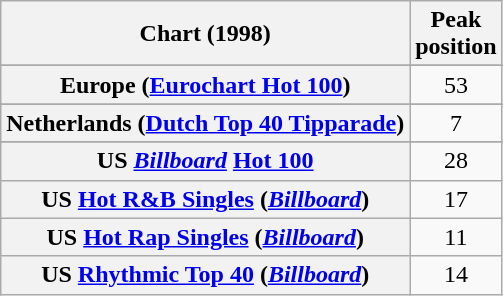<table class="wikitable sortable plainrowheaders" style="text-align:center">
<tr>
<th>Chart (1998)</th>
<th>Peak<br>position</th>
</tr>
<tr>
</tr>
<tr>
<th scope="row">Europe (<a href='#'>Eurochart Hot 100</a>)</th>
<td>53</td>
</tr>
<tr>
</tr>
<tr>
</tr>
<tr>
<th scope="row">Netherlands (<a href='#'>Dutch Top 40 Tipparade</a>)</th>
<td>7</td>
</tr>
<tr>
</tr>
<tr>
</tr>
<tr>
</tr>
<tr>
</tr>
<tr>
</tr>
<tr>
</tr>
<tr>
<th scope="row">US <em><a href='#'>Billboard</a></em> <a href='#'>Hot 100</a></th>
<td>28</td>
</tr>
<tr>
<th scope="row">US <a href='#'>Hot R&B Singles</a> (<em><a href='#'>Billboard</a></em>)</th>
<td>17</td>
</tr>
<tr>
<th scope="row">US <a href='#'>Hot Rap Singles</a> (<em><a href='#'>Billboard</a></em>)</th>
<td>11</td>
</tr>
<tr>
<th scope="row">US <a href='#'>Rhythmic Top 40</a> (<em><a href='#'>Billboard</a></em>)</th>
<td>14</td>
</tr>
</table>
